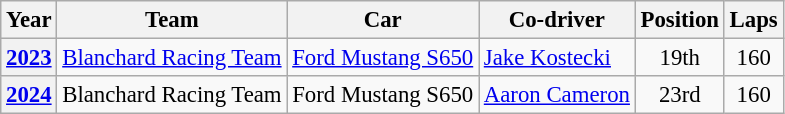<table class="wikitable" style="font-size: 95%;">
<tr>
<th>Year</th>
<th>Team</th>
<th>Car</th>
<th>Co-driver</th>
<th>Position</th>
<th>Laps</th>
</tr>
<tr>
<th><a href='#'>2023</a></th>
<td><a href='#'>Blanchard Racing Team</a></td>
<td><a href='#'>Ford Mustang S650</a></td>
<td> <a href='#'>Jake Kostecki</a></td>
<td align=center>19th</td>
<td align=center>160</td>
</tr>
<tr>
<th><a href='#'>2024</a></th>
<td>Blanchard Racing Team</td>
<td>Ford Mustang S650</td>
<td> <a href='#'>Aaron Cameron</a></td>
<td align="center">23rd</td>
<td align="center">160</td>
</tr>
</table>
